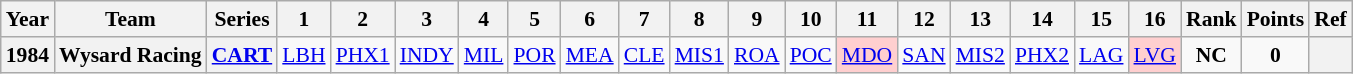<table class="wikitable" style="text-align:center; font-size:90%">
<tr>
<th>Year</th>
<th>Team</th>
<th>Series</th>
<th>1</th>
<th>2</th>
<th>3</th>
<th>4</th>
<th>5</th>
<th>6</th>
<th>7</th>
<th>8</th>
<th>9</th>
<th>10</th>
<th>11</th>
<th>12</th>
<th>13</th>
<th>14</th>
<th>15</th>
<th>16</th>
<th>Rank</th>
<th>Points</th>
<th>Ref</th>
</tr>
<tr>
<td style="background:#F2F2F2;" align=center><strong>1984</strong></td>
<td style="background:#F2F2F2;" align=center><strong>Wysard Racing</strong></td>
<td style="background:#F2F2F2;" align=center><strong><a href='#'>CART</a></strong></td>
<td><a href='#'>LBH</a></td>
<td><a href='#'>PHX1</a></td>
<td><a href='#'>INDY</a></td>
<td><a href='#'>MIL</a></td>
<td><a href='#'>POR</a></td>
<td><a href='#'>MEA</a></td>
<td><a href='#'>CLE</a></td>
<td><a href='#'>MIS1</a></td>
<td><a href='#'>ROA</a></td>
<td><a href='#'>POC</a></td>
<td style="background:#FFCFCF;"><a href='#'>MDO</a><br></td>
<td><a href='#'>SAN</a></td>
<td><a href='#'>MIS2</a></td>
<td><a href='#'>PHX2</a></td>
<td><a href='#'>LAG</a></td>
<td style="background:#FFCFCF;"><a href='#'>LVG</a><br></td>
<td><strong>NC</strong></td>
<td><strong>0</strong></td>
<th></th>
</tr>
</table>
